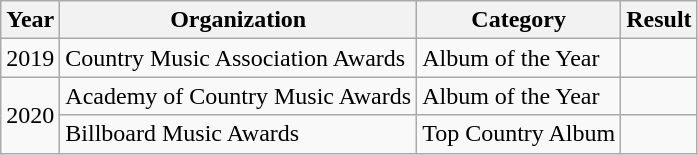<table class="wikitable">
<tr>
<th>Year</th>
<th>Organization</th>
<th>Category</th>
<th>Result</th>
</tr>
<tr>
<td>2019</td>
<td>Country Music Association Awards</td>
<td>Album of the Year</td>
<td></td>
</tr>
<tr>
<td rowspan="2">2020</td>
<td>Academy of Country Music Awards</td>
<td>Album of the Year</td>
<td></td>
</tr>
<tr>
<td>Billboard Music Awards</td>
<td>Top Country Album</td>
<td></td>
</tr>
</table>
